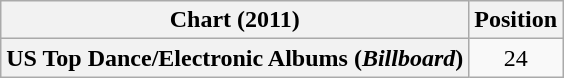<table class="wikitable plainrowheaders" style="text-align:center">
<tr>
<th scope="col">Chart (2011)</th>
<th scope="col">Position</th>
</tr>
<tr>
<th scope="row">US Top Dance/Electronic Albums (<em>Billboard</em>)</th>
<td>24</td>
</tr>
</table>
